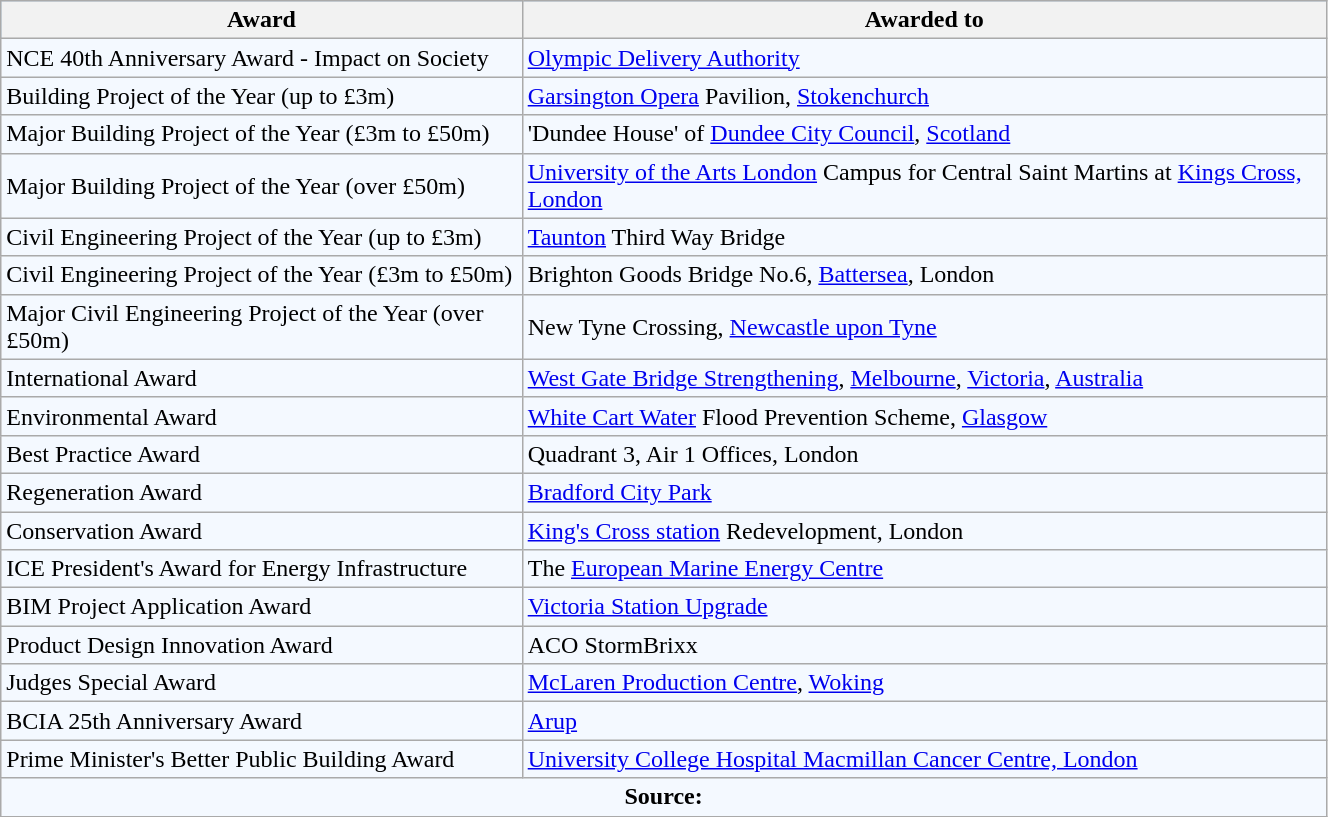<table class="wikitable mw-collapsible mw-collapsed" border="0" cellpadding="2" cellspacing="2" align="center" width="70%">
<tr bgcolor=#99CCFF>
<th align="left" valign="top">Award</th>
<th align="left" valign="top">Awarded to</th>
</tr>
<tr bgcolor=#F4F9FF>
<td>NCE 40th Anniversary Award - Impact on Society</td>
<td><a href='#'>Olympic Delivery Authority</a></td>
</tr>
<tr bgcolor=#F4F9FF>
<td>Building Project of the Year (up to £3m)</td>
<td><a href='#'>Garsington Opera</a> Pavilion, <a href='#'>Stokenchurch</a></td>
</tr>
<tr bgcolor=#F4F9FF>
<td>Major Building Project of the Year (£3m to £50m)</td>
<td>'Dundee House' of <a href='#'>Dundee City Council</a>, <a href='#'>Scotland</a></td>
</tr>
<tr bgcolor=#F4F9FF>
<td>Major Building Project of the Year (over £50m)</td>
<td><a href='#'>University of the Arts London</a> Campus for Central Saint Martins at <a href='#'>Kings Cross, London</a></td>
</tr>
<tr bgcolor=#F4F9FF>
<td>Civil Engineering Project of the Year (up to £3m)</td>
<td><a href='#'>Taunton</a> Third Way Bridge</td>
</tr>
<tr bgcolor=#F4F9FF>
<td>Civil Engineering Project of the Year (£3m to £50m)</td>
<td>Brighton Goods Bridge No.6, <a href='#'>Battersea</a>, London</td>
</tr>
<tr bgcolor=#F4F9FF>
<td>Major Civil Engineering Project of the Year (over £50m)</td>
<td>New Tyne Crossing, <a href='#'>Newcastle upon Tyne</a></td>
</tr>
<tr bgcolor=#F4F9FF>
<td>International Award</td>
<td><a href='#'>West Gate Bridge Strengthening</a>, <a href='#'>Melbourne</a>, <a href='#'>Victoria</a>, <a href='#'>Australia</a></td>
</tr>
<tr bgcolor=#F4F9FF>
<td>Environmental Award</td>
<td><a href='#'>White Cart Water</a> Flood Prevention Scheme, <a href='#'>Glasgow</a></td>
</tr>
<tr bgcolor=#F4F9FF>
<td>Best Practice Award</td>
<td>Quadrant 3, Air 1 Offices, London</td>
</tr>
<tr bgcolor=#F4F9FF>
<td>Regeneration Award</td>
<td><a href='#'>Bradford City Park</a></td>
</tr>
<tr bgcolor=#F4F9FF>
<td>Conservation Award</td>
<td><a href='#'>King's Cross station</a> Redevelopment, London</td>
</tr>
<tr bgcolor=#F4F9FF>
<td>ICE President's Award for Energy Infrastructure</td>
<td>The <a href='#'>European Marine Energy Centre</a></td>
</tr>
<tr bgcolor=#F4F9FF>
<td>BIM Project Application Award</td>
<td><a href='#'>Victoria Station Upgrade</a></td>
</tr>
<tr bgcolor=#F4F9FF>
<td>Product Design Innovation Award</td>
<td>ACO StormBrixx</td>
</tr>
<tr bgcolor=#F4F9FF>
<td>Judges Special Award</td>
<td><a href='#'>McLaren Production Centre</a>, <a href='#'>Woking</a></td>
</tr>
<tr bgcolor=#F4F9FF>
<td>BCIA 25th Anniversary Award</td>
<td><a href='#'>Arup</a></td>
</tr>
<tr bgcolor=#F4F9FF>
<td>Prime Minister's Better Public Building Award</td>
<td><a href='#'>University College Hospital Macmillan Cancer Centre, London</a></td>
</tr>
<tr bgcolor=#F4F9FF>
<td colspan="2" style="text-align: center;"><strong>Source:</strong></td>
</tr>
</table>
